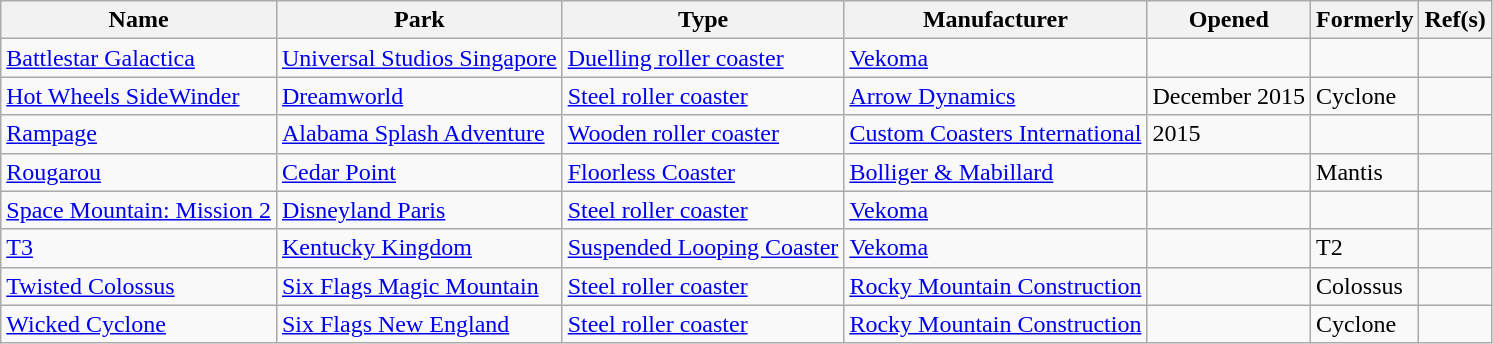<table class="wikitable sortable">
<tr>
<th>Name</th>
<th>Park</th>
<th>Type</th>
<th>Manufacturer</th>
<th>Opened</th>
<th>Formerly</th>
<th class="unsortable">Ref(s)</th>
</tr>
<tr>
<td><a href='#'>Battlestar Galactica</a></td>
<td><a href='#'>Universal Studios Singapore</a></td>
<td><a href='#'>Duelling roller coaster</a></td>
<td><a href='#'>Vekoma</a></td>
<td></td>
<td></td>
<td></td>
</tr>
<tr>
<td><a href='#'>Hot Wheels SideWinder</a></td>
<td><a href='#'>Dreamworld</a></td>
<td><a href='#'>Steel roller coaster</a></td>
<td><a href='#'>Arrow Dynamics</a></td>
<td>December 2015</td>
<td>Cyclone</td>
<td></td>
</tr>
<tr>
<td><a href='#'>Rampage</a></td>
<td><a href='#'>Alabama Splash Adventure</a></td>
<td><a href='#'>Wooden roller coaster</a></td>
<td><a href='#'>Custom Coasters International</a></td>
<td>2015</td>
<td></td>
<td></td>
</tr>
<tr>
<td><a href='#'>Rougarou</a></td>
<td><a href='#'>Cedar Point</a></td>
<td><a href='#'>Floorless Coaster</a></td>
<td><a href='#'>Bolliger & Mabillard</a></td>
<td></td>
<td>Mantis</td>
<td></td>
</tr>
<tr>
<td><a href='#'>Space Mountain: Mission 2</a></td>
<td><a href='#'>Disneyland Paris</a></td>
<td><a href='#'>Steel roller coaster</a></td>
<td><a href='#'>Vekoma</a></td>
<td></td>
<td></td>
<td></td>
</tr>
<tr>
<td><a href='#'>T3</a></td>
<td><a href='#'>Kentucky Kingdom</a></td>
<td><a href='#'>Suspended Looping Coaster</a></td>
<td><a href='#'>Vekoma</a></td>
<td></td>
<td>T2</td>
<td></td>
</tr>
<tr>
<td><a href='#'>Twisted Colossus</a></td>
<td><a href='#'>Six Flags Magic Mountain</a></td>
<td><a href='#'>Steel roller coaster</a></td>
<td><a href='#'>Rocky Mountain Construction</a></td>
<td></td>
<td>Colossus</td>
<td></td>
</tr>
<tr>
<td><a href='#'>Wicked Cyclone</a></td>
<td><a href='#'>Six Flags New England</a></td>
<td><a href='#'>Steel roller coaster</a></td>
<td><a href='#'>Rocky Mountain Construction</a></td>
<td></td>
<td>Cyclone</td>
<td></td>
</tr>
</table>
